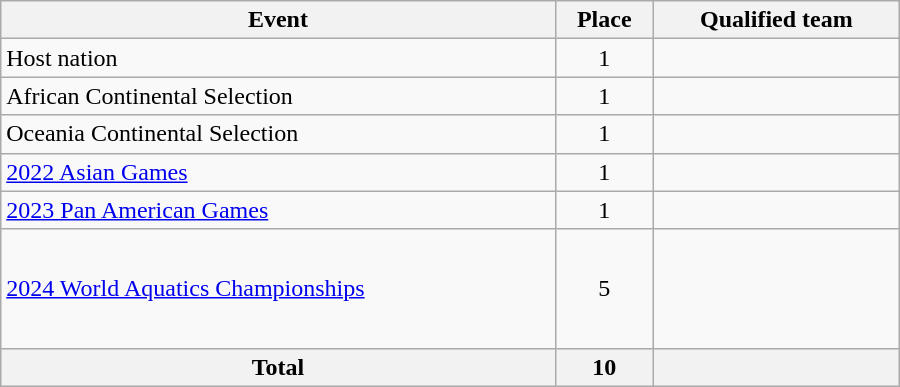<table class="wikitable" width=600>
<tr>
<th>Event</th>
<th>Place</th>
<th>Qualified team</th>
</tr>
<tr>
<td>Host nation</td>
<td style="text-align:center">1</td>
<td></td>
</tr>
<tr>
<td>African Continental Selection</td>
<td style="text-align:center">1</td>
<td></td>
</tr>
<tr>
<td>Oceania Continental Selection</td>
<td style="text-align:center">1</td>
<td></td>
</tr>
<tr>
<td><a href='#'>2022 Asian Games</a></td>
<td style="text-align:center">1</td>
<td></td>
</tr>
<tr>
<td><a href='#'>2023 Pan American Games</a></td>
<td style="text-align:center">1</td>
<td></td>
</tr>
<tr>
<td><a href='#'>2024 World Aquatics Championships</a></td>
<td style="text-align:center">5</td>
<td><br><br><br><br></td>
</tr>
<tr>
<th>Total</th>
<th>10</th>
<th></th>
</tr>
</table>
